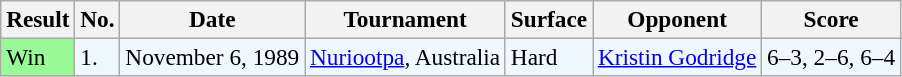<table class="sortable wikitable" style=font-size:97%>
<tr>
<th>Result</th>
<th>No.</th>
<th>Date</th>
<th>Tournament</th>
<th>Surface</th>
<th>Opponent</th>
<th class="unsortable">Score</th>
</tr>
<tr style="background:#f0f8ff;">
<td style="background:#98fb98;">Win</td>
<td>1.</td>
<td>November 6, 1989</td>
<td><a href='#'>Nuriootpa</a>, Australia</td>
<td>Hard</td>
<td> <a href='#'>Kristin Godridge</a></td>
<td>6–3, 2–6, 6–4</td>
</tr>
</table>
